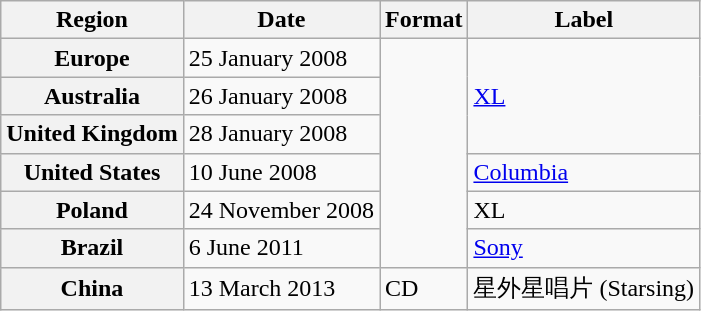<table class="wikitable sortable plainrowheaders">
<tr>
<th>Region</th>
<th>Date</th>
<th>Format</th>
<th>Label</th>
</tr>
<tr>
<th scope="row">Europe</th>
<td>25 January 2008</td>
<td rowspan="6"></td>
<td rowspan="3"><a href='#'>XL</a></td>
</tr>
<tr>
<th scope="row">Australia</th>
<td>26 January 2008</td>
</tr>
<tr>
<th scope="row">United Kingdom</th>
<td>28 January 2008</td>
</tr>
<tr>
<th scope="row">United States</th>
<td>10 June 2008</td>
<td><a href='#'>Columbia</a></td>
</tr>
<tr>
<th scope="row">Poland</th>
<td>24 November 2008</td>
<td>XL</td>
</tr>
<tr>
<th scope="row">Brazil</th>
<td>6 June 2011</td>
<td><a href='#'>Sony</a></td>
</tr>
<tr>
<th scope="row">China</th>
<td>13 March 2013</td>
<td>CD</td>
<td>星外星唱片 (Starsing)</td>
</tr>
</table>
